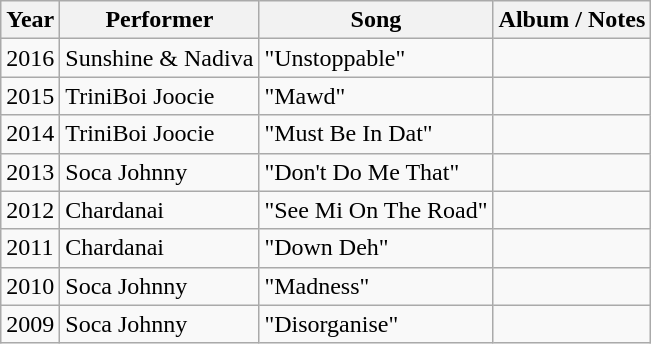<table class="wikitable">
<tr>
<th>Year</th>
<th>Performer</th>
<th>Song</th>
<th>Album / Notes</th>
</tr>
<tr>
<td>2016</td>
<td>Sunshine & Nadiva</td>
<td>"Unstoppable"</td>
<td></td>
</tr>
<tr>
<td>2015</td>
<td>TriniBoi Joocie</td>
<td>"Mawd"</td>
<td></td>
</tr>
<tr>
<td>2014</td>
<td>TriniBoi Joocie</td>
<td>"Must Be In Dat"</td>
<td></td>
</tr>
<tr>
<td>2013</td>
<td>Soca Johnny</td>
<td>"Don't Do Me That"</td>
<td></td>
</tr>
<tr>
<td>2012</td>
<td>Chardanai</td>
<td>"See Mi On The Road"</td>
<td></td>
</tr>
<tr>
<td>2011</td>
<td>Chardanai</td>
<td>"Down Deh"</td>
<td></td>
</tr>
<tr>
<td>2010</td>
<td>Soca Johnny</td>
<td>"Madness"</td>
<td></td>
</tr>
<tr>
<td>2009</td>
<td>Soca Johnny</td>
<td>"Disorganise"</td>
<td></td>
</tr>
</table>
